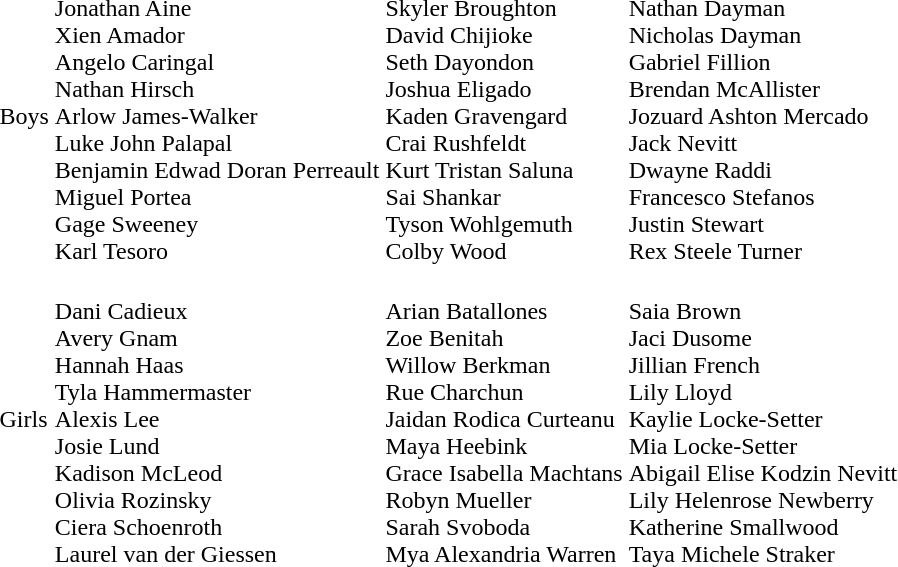<table>
<tr>
<td>Boys</td>
<td nowrap><br>Jonathan Aine<br>Xien Amador<br>Angelo Caringal<br>Nathan Hirsch<br>Arlow James-Walker<br>Luke John Palapal<br>Benjamin Edwad Doran Perreault<br>Miguel Portea<br>Gage Sweeney<br>Karl Tesoro</td>
<td><br>Skyler Broughton<br>David Chijioke<br>Seth Dayondon<br>Joshua Eligado<br>Kaden Gravengard<br>Crai Rushfeldt<br>Kurt Tristan Saluna<br>Sai Shankar<br>Tyson Wohlgemuth<br>Colby Wood</td>
<td><br>Nathan Dayman<br>Nicholas Dayman<br>Gabriel Fillion<br>Brendan McAllister<br>Jozuard Ashton Mercado<br>Jack Nevitt<br>Dwayne Raddi<br>Francesco Stefanos<br>Justin Stewart<br>Rex Steele Turner</td>
</tr>
<tr>
<td>Girls</td>
<td><br>Dani Cadieux<br>Avery Gnam<br>Hannah Haas<br>Tyla Hammermaster<br>Alexis Lee<br>Josie Lund<br>Kadison McLeod<br>Olivia Rozinsky<br>Ciera Schoenroth<br>Laurel van der Giessen</td>
<td nowrap><br>Arian Batallones<br>Zoe Benitah<br>Willow Berkman<br>Rue Charchun<br>Jaidan Rodica Curteanu<br>Maya Heebink<br>Grace Isabella Machtans<br>Robyn Mueller<br>Sarah Svoboda<br>Mya Alexandria Warren</td>
<td nowrap><br>Saia Brown<br>Jaci Dusome<br>Jillian French<br>Lily Lloyd<br>Kaylie Locke-Setter<br>Mia Locke-Setter<br>Abigail Elise Kodzin Nevitt<br>Lily Helenrose Newberry<br>Katherine Smallwood<br>Taya Michele Straker</td>
</tr>
</table>
